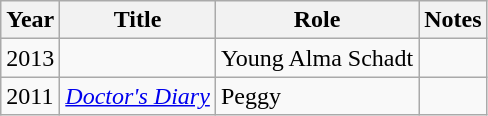<table class="wikitable sortable">
<tr>
<th>Year</th>
<th>Title</th>
<th>Role</th>
<th class="unsortable">Notes</th>
</tr>
<tr>
<td>2013</td>
<td><em></em></td>
<td>Young Alma Schadt</td>
<td></td>
</tr>
<tr>
<td>2011</td>
<td><em><a href='#'>Doctor's Diary</a></em></td>
<td>Peggy</td>
<td></td>
</tr>
</table>
